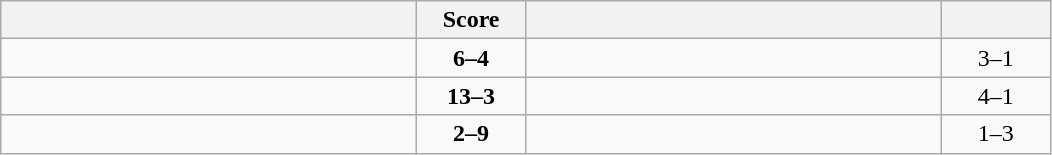<table class="wikitable" style="text-align: center; ">
<tr>
<th align="right" width="270"></th>
<th width="65">Score</th>
<th align="left" width="270"></th>
<th width="65"></th>
</tr>
<tr>
<td align="left"><strong></strong></td>
<td><strong>6–4</strong></td>
<td align="left"></td>
<td>3–1 <strong></strong></td>
</tr>
<tr>
<td align="left"><strong></strong></td>
<td><strong>13–3</strong></td>
<td align="left"></td>
<td>4–1 <strong></strong></td>
</tr>
<tr>
<td align="left"></td>
<td><strong>2–9</strong></td>
<td align="left"><strong></strong></td>
<td>1–3 <strong></strong></td>
</tr>
</table>
